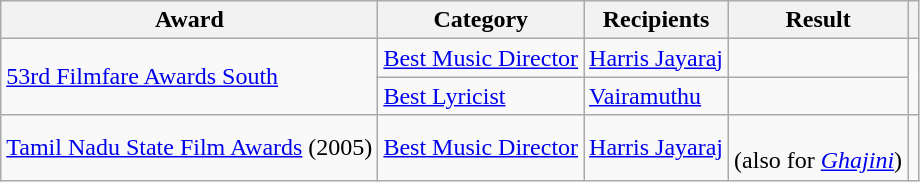<table class="wikitable sortable">
<tr>
<th>Award</th>
<th>Category</th>
<th>Recipients</th>
<th>Result</th>
<th></th>
</tr>
<tr>
<td rowspan="2"><a href='#'>53rd Filmfare Awards South</a></td>
<td><a href='#'>Best Music Director</a></td>
<td><a href='#'>Harris Jayaraj</a></td>
<td></td>
<td rowspan="2"></td>
</tr>
<tr>
<td><a href='#'>Best Lyricist</a></td>
<td><a href='#'>Vairamuthu</a></td>
<td></td>
</tr>
<tr>
<td><a href='#'>Tamil Nadu State Film Awards</a> (2005)</td>
<td><a href='#'>Best Music Director</a></td>
<td><a href='#'>Harris Jayaraj</a></td>
<td> <br> (also for <em><a href='#'>Ghajini</a></em>)</td>
<td></td>
</tr>
</table>
